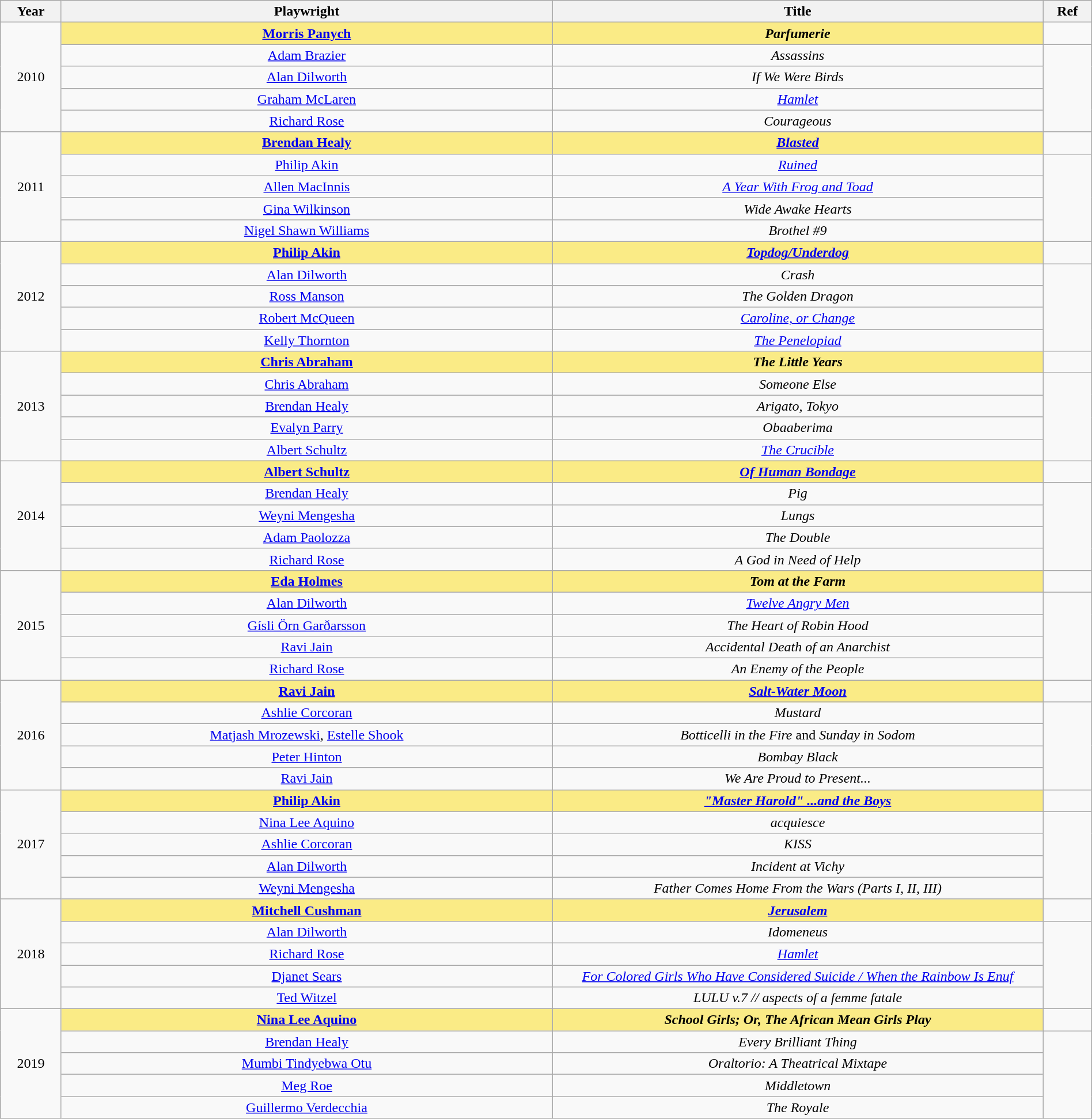<table class="wikitable" width="100%" style="text-align:center;">
<tr>
<th>Year</th>
<th width="45%">Playwright</th>
<th width="45%">Title</th>
<th>Ref</th>
</tr>
<tr>
<td rowspan=5>2010</td>
<td style="background:#FAEB86"><strong><a href='#'>Morris Panych</a></strong></td>
<td style="background:#FAEB86"><strong><em>Parfumerie</em></strong></td>
<td></td>
</tr>
<tr>
<td><a href='#'>Adam Brazier</a></td>
<td><em>Assassins</em></td>
<td rowspan=4></td>
</tr>
<tr>
<td><a href='#'>Alan Dilworth</a></td>
<td><em>If We Were Birds</em></td>
</tr>
<tr>
<td><a href='#'>Graham McLaren</a></td>
<td><em><a href='#'>Hamlet</a></em></td>
</tr>
<tr>
<td><a href='#'>Richard Rose</a></td>
<td><em>Courageous</em></td>
</tr>
<tr>
<td rowspan=5>2011</td>
<td style="background:#FAEB86"><strong><a href='#'>Brendan Healy</a></strong></td>
<td style="background:#FAEB86"><strong><em><a href='#'>Blasted</a></em></strong></td>
<td></td>
</tr>
<tr>
<td><a href='#'>Philip Akin</a></td>
<td><em><a href='#'>Ruined</a></em></td>
<td rowspan=4></td>
</tr>
<tr>
<td><a href='#'>Allen MacInnis</a></td>
<td><em><a href='#'>A Year With Frog and Toad</a></em></td>
</tr>
<tr>
<td><a href='#'>Gina Wilkinson</a></td>
<td><em>Wide Awake Hearts</em></td>
</tr>
<tr>
<td><a href='#'>Nigel Shawn Williams</a></td>
<td><em>Brothel #9</em></td>
</tr>
<tr>
<td rowspan=5>2012</td>
<td style="background:#FAEB86"><strong><a href='#'>Philip Akin</a></strong></td>
<td style="background:#FAEB86"><strong><em><a href='#'>Topdog/Underdog</a></em></strong></td>
<td></td>
</tr>
<tr>
<td><a href='#'>Alan Dilworth</a></td>
<td><em>Crash</em></td>
<td rowspan=4></td>
</tr>
<tr>
<td><a href='#'>Ross Manson</a></td>
<td><em>The Golden Dragon</em></td>
</tr>
<tr>
<td><a href='#'>Robert McQueen</a></td>
<td><em><a href='#'>Caroline, or Change</a></em></td>
</tr>
<tr>
<td><a href='#'>Kelly Thornton</a></td>
<td><em><a href='#'>The Penelopiad</a></em></td>
</tr>
<tr>
<td rowspan=5>2013</td>
<td style="background:#FAEB86"><strong><a href='#'>Chris Abraham</a></strong></td>
<td style="background:#FAEB86"><strong><em>The Little Years</em></strong></td>
<td></td>
</tr>
<tr>
<td><a href='#'>Chris Abraham</a></td>
<td><em>Someone Else</em></td>
<td rowspan=4></td>
</tr>
<tr>
<td><a href='#'>Brendan Healy</a></td>
<td><em>Arigato, Tokyo</em></td>
</tr>
<tr>
<td><a href='#'>Evalyn Parry</a></td>
<td><em>Obaaberima</em></td>
</tr>
<tr>
<td><a href='#'>Albert Schultz</a></td>
<td><em><a href='#'>The Crucible</a></em></td>
</tr>
<tr>
<td rowspan=5>2014</td>
<td style="background:#FAEB86"><strong><a href='#'>Albert Schultz</a></strong></td>
<td style="background:#FAEB86"><strong><em><a href='#'>Of Human Bondage</a></em></strong></td>
<td></td>
</tr>
<tr>
<td><a href='#'>Brendan Healy</a></td>
<td><em>Pig</em></td>
<td rowspan=4></td>
</tr>
<tr>
<td><a href='#'>Weyni Mengesha</a></td>
<td><em>Lungs</em></td>
</tr>
<tr>
<td><a href='#'>Adam Paolozza</a></td>
<td><em>The Double</em></td>
</tr>
<tr>
<td><a href='#'>Richard Rose</a></td>
<td><em>A God in Need of Help</em></td>
</tr>
<tr>
<td rowspan=5>2015</td>
<td style="background:#FAEB86"><strong><a href='#'>Eda Holmes</a></strong></td>
<td style="background:#FAEB86"><strong><em>Tom at the Farm</em></strong></td>
<td></td>
</tr>
<tr>
<td><a href='#'>Alan Dilworth</a></td>
<td><em><a href='#'>Twelve Angry Men</a></em></td>
<td rowspan=4></td>
</tr>
<tr>
<td><a href='#'>Gísli Örn Garðarsson</a></td>
<td><em>The Heart of Robin Hood</em></td>
</tr>
<tr>
<td><a href='#'>Ravi Jain</a></td>
<td><em>Accidental Death of an Anarchist</em></td>
</tr>
<tr>
<td><a href='#'>Richard Rose</a></td>
<td><em>An Enemy of the People</em></td>
</tr>
<tr>
<td rowspan=5>2016</td>
<td style="background:#FAEB86"><strong><a href='#'>Ravi Jain</a></strong></td>
<td style="background:#FAEB86"><strong><em><a href='#'>Salt-Water Moon</a></em></strong></td>
<td></td>
</tr>
<tr>
<td><a href='#'>Ashlie Corcoran</a></td>
<td><em>Mustard</em></td>
<td rowspan=4></td>
</tr>
<tr>
<td><a href='#'>Matjash Mrozewski</a>, <a href='#'>Estelle Shook</a></td>
<td><em>Botticelli in the Fire</em> and <em>Sunday in Sodom</em></td>
</tr>
<tr>
<td><a href='#'>Peter Hinton</a></td>
<td><em>Bombay Black</em></td>
</tr>
<tr>
<td><a href='#'>Ravi Jain</a></td>
<td><em>We Are Proud to Present...</em></td>
</tr>
<tr>
<td rowspan=5>2017</td>
<td style="background:#FAEB86"><strong><a href='#'>Philip Akin</a></strong></td>
<td style="background:#FAEB86"><strong><em><a href='#'>"Master Harold" ...and the Boys</a></em></strong></td>
<td></td>
</tr>
<tr>
<td><a href='#'>Nina Lee Aquino</a></td>
<td><em>acquiesce</em></td>
<td rowspan=4></td>
</tr>
<tr>
<td><a href='#'>Ashlie Corcoran</a></td>
<td><em>KISS</em></td>
</tr>
<tr>
<td><a href='#'>Alan Dilworth</a></td>
<td><em>Incident at Vichy</em></td>
</tr>
<tr>
<td><a href='#'>Weyni Mengesha</a></td>
<td><em>Father Comes Home From the Wars (Parts I, II, III)</em></td>
</tr>
<tr>
<td rowspan=5>2018</td>
<td style="background:#FAEB86"><strong><a href='#'>Mitchell Cushman</a></strong></td>
<td style="background:#FAEB86"><strong><em><a href='#'>Jerusalem</a></em></strong></td>
<td></td>
</tr>
<tr>
<td><a href='#'>Alan Dilworth</a></td>
<td><em>Idomeneus</em></td>
<td rowspan=4></td>
</tr>
<tr>
<td><a href='#'>Richard Rose</a></td>
<td><em><a href='#'>Hamlet</a></em></td>
</tr>
<tr>
<td><a href='#'>Djanet Sears</a></td>
<td><em><a href='#'>For Colored Girls Who Have Considered Suicide / When the Rainbow Is Enuf</a></em></td>
</tr>
<tr>
<td><a href='#'>Ted Witzel</a></td>
<td><em>LULU v.7 // aspects of a femme fatale</em></td>
</tr>
<tr>
<td rowspan=5>2019</td>
<td style="background:#FAEB86"><strong><a href='#'>Nina Lee Aquino</a></strong></td>
<td style="background:#FAEB86"><strong><em>School Girls; Or, The African Mean Girls Play</em></strong></td>
<td></td>
</tr>
<tr>
<td><a href='#'>Brendan Healy</a></td>
<td><em>Every Brilliant Thing</em></td>
<td rowspan=4></td>
</tr>
<tr>
<td><a href='#'>Mumbi Tindyebwa Otu</a></td>
<td><em>Oraltorio: A Theatrical Mixtape</em></td>
</tr>
<tr>
<td><a href='#'>Meg Roe</a></td>
<td><em>Middletown</em></td>
</tr>
<tr>
<td><a href='#'>Guillermo Verdecchia</a></td>
<td><em>The Royale</em></td>
</tr>
</table>
